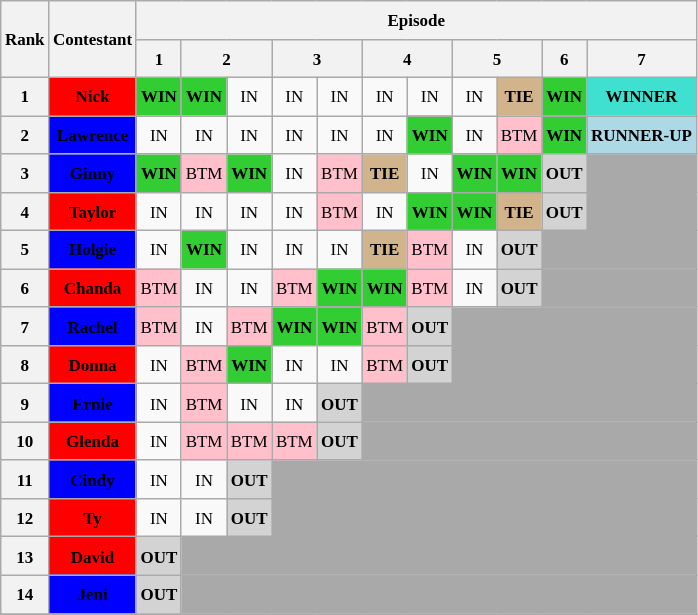<table class="wikitable" style="text-align: center; font-size: 8.5pt; line-height:20px;">
<tr>
<th rowspan=2>Rank</th>
<th rowspan=2>Contestant</th>
<th colspan=12>Episode</th>
</tr>
<tr>
<th>1</th>
<th colspan=2>2</th>
<th colspan=2>3</th>
<th colspan=2>4</th>
<th colspan=2>5</th>
<th>6</th>
<th>7</th>
</tr>
<tr>
<th>1</th>
<td style="background:red"><span><strong>Nick</strong></span></td>
<td style="background:limegreen;"><strong>WIN</strong></td>
<td style="background:limegreen;"><strong>WIN</strong></td>
<td>IN</td>
<td>IN</td>
<td>IN</td>
<td>IN</td>
<td>IN</td>
<td>IN</td>
<td style="background:tan;"><strong>TIE</strong></td>
<td style="background:limegreen;"><strong>WIN</strong></td>
<td style="background:turquoise;"><strong>WINNER</strong></td>
</tr>
<tr>
<th>2</th>
<td style="background:blue"><span><strong>Lawrence</strong></span></td>
<td>IN</td>
<td>IN</td>
<td>IN</td>
<td>IN</td>
<td>IN</td>
<td>IN</td>
<td style="background:limegreen;"><strong>WIN</strong></td>
<td>IN</td>
<td style="background:pink;">BTM</td>
<td style="background:limegreen;"><strong>WIN</strong></td>
<td style="background:lightblue;"><strong>RUNNER-UP</strong></td>
</tr>
<tr>
<th>3</th>
<td style="background:blue"><span><strong>Ginny</strong></span></td>
<td style="background:limegreen;"><strong>WIN</strong></td>
<td style="background:pink;">BTM</td>
<td style="background:limegreen;"><strong>WIN</strong></td>
<td>IN</td>
<td style="background:pink;">BTM</td>
<td style="background:tan;"><strong>TIE</strong></td>
<td>IN</td>
<td style="background:limegreen;"><strong>WIN</strong></td>
<td style="background:limegreen;"><strong>WIN</strong></td>
<td style="background:lightgray;"><strong>OUT</strong></td>
<td colspan="4" style="background:darkgrey;"></td>
</tr>
<tr>
<th>4</th>
<td style="background:red"><span><strong>Taylor</strong></span></td>
<td>IN</td>
<td>IN</td>
<td>IN</td>
<td>IN</td>
<td style="background:pink;">BTM</td>
<td>IN</td>
<td style="background:limegreen;"><strong>WIN</strong></td>
<td style="background:limegreen;"><strong>WIN</strong></td>
<td style="background:tan;"><strong>TIE</strong></td>
<td style="background:lightgray;"><strong>OUT</strong></td>
<td colspan="4" style="background:darkgrey;"></td>
</tr>
<tr>
<th>5</th>
<td style="background:blue"><span><strong>Holgie</strong></span></td>
<td>IN</td>
<td style="background:limegreen;"><strong>WIN</strong></td>
<td>IN</td>
<td>IN</td>
<td>IN</td>
<td style="background:tan;"><strong>TIE</strong></td>
<td style="background:pink;">BTM</td>
<td>IN</td>
<td style="background:lightgray;"><strong>OUT</strong></td>
<td colspan="4" style="background:darkgrey;"></td>
</tr>
<tr>
<th>6</th>
<td style="background:red"><span><strong>Chanda</strong></span></td>
<td style="background:pink;">BTM</td>
<td>IN</td>
<td>IN</td>
<td style="background:pink;">BTM</td>
<td style="background:limegreen;"><strong>WIN</strong></td>
<td style="background:limegreen;"><strong>WIN</strong></td>
<td style="background:pink;">BTM</td>
<td>IN</td>
<td style="background:lightgray;"><strong>OUT</strong></td>
<td colspan="4" style="background:darkgrey;"></td>
</tr>
<tr>
<th>7</th>
<td style="background:blue"><span><strong>Rachel</strong></span></td>
<td style="background:pink;">BTM</td>
<td>IN</td>
<td style="background:pink;">BTM</td>
<td style="background:limegreen;"><strong>WIN</strong></td>
<td style="background:limegreen;"><strong>WIN</strong></td>
<td style="background:pink;">BTM</td>
<td style="background:lightgray;"><strong>OUT</strong></td>
<td colspan="5" style="background:darkgrey;"></td>
</tr>
<tr>
<th>8</th>
<td style="background:red"><span><strong>Donna</strong></span></td>
<td>IN</td>
<td style="background:pink;">BTM</td>
<td style="background:limegreen;"><strong>WIN</strong></td>
<td>IN</td>
<td>IN</td>
<td style="background:pink;">BTM</td>
<td style="background:lightgray;"><strong>OUT</strong></td>
<td colspan="5" style="background:darkgrey;"></td>
</tr>
<tr>
<th>9</th>
<td style="background:blue"><span><strong>Ernie</strong></span></td>
<td>IN</td>
<td style="background:pink;">BTM</td>
<td>IN</td>
<td>IN</td>
<td style="background:lightgray;"><strong>OUT</strong></td>
<td colspan="6" style="background:darkgrey;"></td>
</tr>
<tr>
<th>10</th>
<td style="background:red"><span><strong>Glenda</strong></span></td>
<td>IN</td>
<td style="background:pink;">BTM</td>
<td style="background:pink;">BTM</td>
<td style="background:pink;">BTM</td>
<td style="background:lightgray;"><strong>OUT</strong></td>
<td colspan="6" style="background:darkgrey;"></td>
</tr>
<tr>
<th>11</th>
<td style="background:blue"><span><strong>Cindy</strong></span></td>
<td>IN</td>
<td>IN</td>
<td style="background:lightgray;"><strong>OUT</strong></td>
<td colspan="8" style="background:darkgrey;"></td>
</tr>
<tr>
<th>12</th>
<td style="background:red"><span><strong>Ty</strong></span></td>
<td>IN</td>
<td>IN</td>
<td style="background:lightgray;"><strong>OUT</strong></td>
<td colspan="8" style="background:darkgrey;"></td>
</tr>
<tr>
<th>13</th>
<td style="background:red"><span><strong>David</strong></span></td>
<td style="background:lightgray;"><strong>OUT</strong></td>
<td colspan="10" style="background:darkgrey;"></td>
</tr>
<tr>
<th>14</th>
<td style="background:blue"><span><strong>Jeni</strong></span></td>
<td style="background:lightgray;"><strong>OUT</strong></td>
<td colspan="10" style="background:darkgrey;"></td>
</tr>
<tr>
</tr>
</table>
